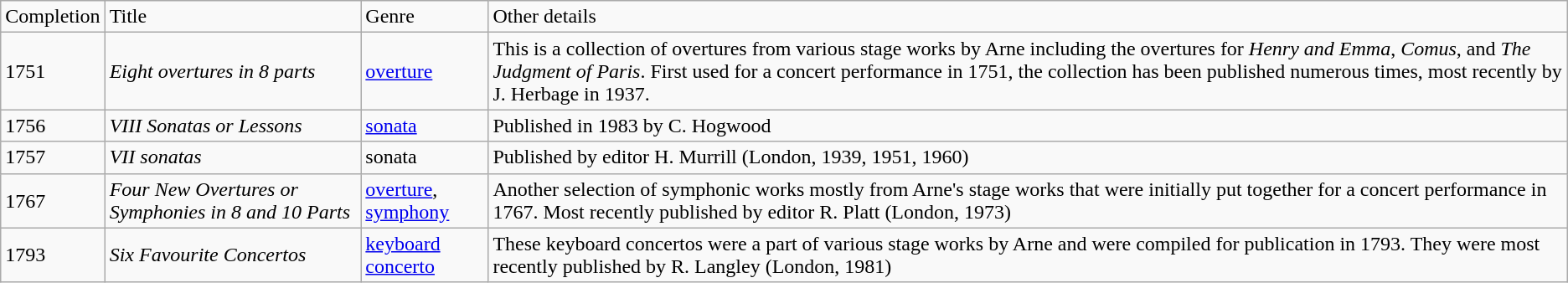<table class="wikitable">
<tr>
<td>Completion</td>
<td>Title</td>
<td>Genre</td>
<td>Other details</td>
</tr>
<tr>
<td>1751</td>
<td><em>Eight overtures in 8 parts</em></td>
<td><a href='#'>overture</a></td>
<td>This is a collection of overtures from various stage works by Arne including the overtures for <em>Henry and Emma</em>, <em>Comus</em>, and <em>The Judgment of Paris</em>. First used for a concert performance in 1751, the collection has been published numerous times, most recently by J. Herbage in 1937.</td>
</tr>
<tr>
<td>1756</td>
<td><em>VIII Sonatas or Lessons</em></td>
<td><a href='#'>sonata</a></td>
<td>Published in 1983 by C. Hogwood</td>
</tr>
<tr>
<td>1757</td>
<td><em>VII sonatas</em></td>
<td>sonata</td>
<td>Published by editor H. Murrill (London, 1939, 1951, 1960)</td>
</tr>
<tr>
<td>1767</td>
<td><em>Four New Overtures or Symphonies in 8 and 10 Parts</em></td>
<td><a href='#'>overture</a>, <a href='#'>symphony</a></td>
<td>Another selection of symphonic works mostly from Arne's stage works that were initially put together for a concert performance in 1767. Most recently published by editor R. Platt (London, 1973)</td>
</tr>
<tr>
<td>1793</td>
<td><em>Six Favourite Concertos</em></td>
<td><a href='#'>keyboard concerto</a></td>
<td>These keyboard concertos were a part of various stage works by Arne and were compiled for publication in 1793. They were most recently published by R. Langley (London, 1981)</td>
</tr>
</table>
